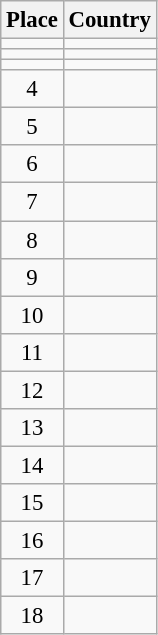<table class="wikitable" style="font-size:95%;">
<tr>
<th>Place</th>
<th>Country</th>
</tr>
<tr>
<td align=center></td>
<td></td>
</tr>
<tr>
<td align=center></td>
<td></td>
</tr>
<tr>
<td align=center></td>
<td></td>
</tr>
<tr>
<td align=center>4</td>
<td></td>
</tr>
<tr>
<td align=center>5</td>
<td></td>
</tr>
<tr>
<td align=center>6</td>
<td></td>
</tr>
<tr>
<td align=center>7</td>
<td></td>
</tr>
<tr>
<td align=center>8</td>
<td></td>
</tr>
<tr>
<td align=center>9</td>
<td></td>
</tr>
<tr>
<td align=center>10</td>
<td></td>
</tr>
<tr>
<td align=center>11</td>
<td></td>
</tr>
<tr>
<td align=center>12</td>
<td></td>
</tr>
<tr>
<td align=center>13</td>
<td></td>
</tr>
<tr>
<td align=center>14</td>
<td></td>
</tr>
<tr>
<td align=center>15</td>
<td></td>
</tr>
<tr>
<td align=center>16</td>
<td></td>
</tr>
<tr>
<td align=center>17</td>
<td></td>
</tr>
<tr>
<td align=center>18</td>
<td></td>
</tr>
</table>
